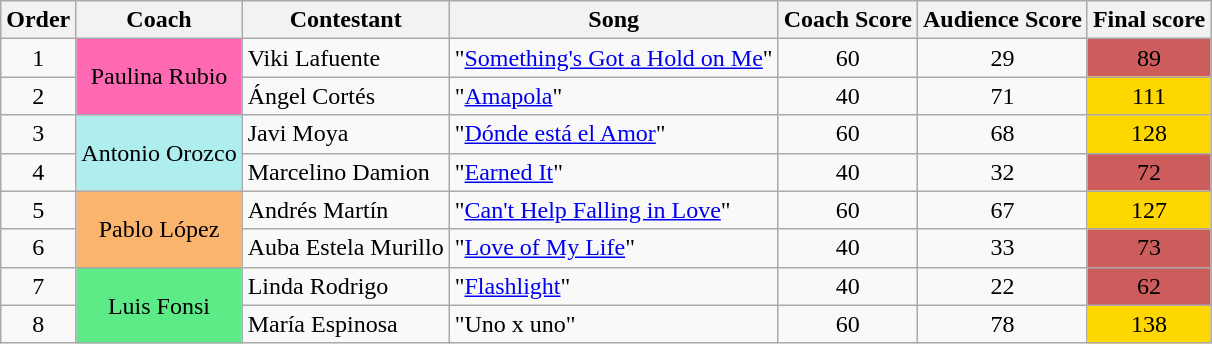<table class=wikitable>
<tr>
<th>Order</th>
<th>Coach</th>
<th>Contestant</th>
<th>Song</th>
<th>Coach Score</th>
<th>Audience Score</th>
<th>Final score</th>
</tr>
<tr>
<td align=center>1</td>
<td rowspan=2 bgcolor=#ff69b4 align=center>Paulina Rubio</td>
<td>Viki Lafuente</td>
<td>"<a href='#'>Something's Got a Hold on Me</a>"</td>
<td align=center>60</td>
<td align=center>29</td>
<td bgcolor=IndianRed align=center>89</td>
</tr>
<tr>
<td align=center>2</td>
<td>Ángel Cortés</td>
<td>"<a href='#'>Amapola</a>"</td>
<td align=center>40</td>
<td align=center>71</td>
<td bgcolor=Gold align=center>111</td>
</tr>
<tr>
<td align=center>3</td>
<td rowspan=2 bgcolor=#afeeee align=center>Antonio Orozco</td>
<td>Javi Moya</td>
<td>"<a href='#'>Dónde está el Amor</a>"</td>
<td align=center>60</td>
<td align=center>68</td>
<td bgcolor=Gold align=center>128</td>
</tr>
<tr>
<td align=center>4</td>
<td>Marcelino Damion</td>
<td>"<a href='#'>Earned It</a>"</td>
<td align=center>40</td>
<td align=center>32</td>
<td bgcolor=IndianRed align=center>72</td>
</tr>
<tr>
<td align=center>5</td>
<td rowspan=2 align=center bgcolor=#fbb46e>Pablo López</td>
<td>Andrés Martín</td>
<td>"<a href='#'>Can't Help Falling in Love</a>"</td>
<td align=center>60</td>
<td align=center>67</td>
<td bgcolor=Gold align=center>127</td>
</tr>
<tr>
<td align=center>6</td>
<td>Auba Estela Murillo</td>
<td>"<a href='#'>Love of My Life</a>"</td>
<td align=center>40</td>
<td align=center>33</td>
<td bgcolor=IndianRed align=center>73</td>
</tr>
<tr>
<td align=center>7</td>
<td rowspan=2 bgcolor=#5deb87 align=center>Luis Fonsi</td>
<td>Linda Rodrigo</td>
<td>"<a href='#'>Flashlight</a>"</td>
<td align=center>40</td>
<td align=center>22</td>
<td bgcolor=IndianRed align=center>62</td>
</tr>
<tr>
<td align=center>8</td>
<td>María Espinosa</td>
<td>"Uno x uno"</td>
<td align=center>60</td>
<td align=center>78</td>
<td bgcolor=Gold align=center>138</td>
</tr>
</table>
